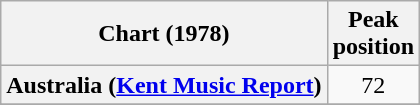<table class="wikitable sortable plainrowheaders">
<tr>
<th scope="col">Chart (1978)</th>
<th scope="col">Peak<br>position</th>
</tr>
<tr>
<th scope="row">Australia (<a href='#'>Kent Music Report</a>)</th>
<td align="center">72</td>
</tr>
<tr>
</tr>
<tr>
</tr>
<tr>
</tr>
<tr>
</tr>
<tr>
</tr>
</table>
